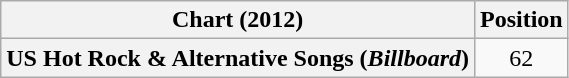<table class="wikitable plainrowheaders" style="text-align:center">
<tr>
<th scope="col">Chart (2012)</th>
<th scope="col">Position</th>
</tr>
<tr>
<th scope="row">US Hot Rock & Alternative Songs (<em>Billboard</em>)</th>
<td>62</td>
</tr>
</table>
